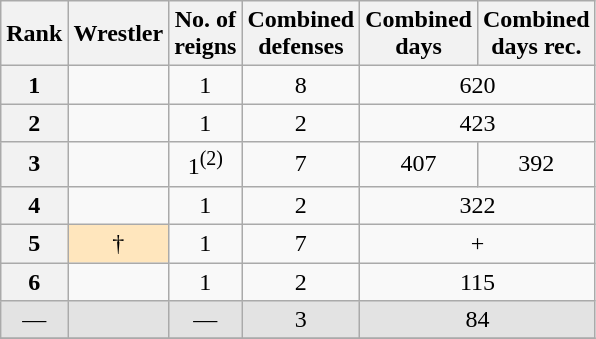<table class="wikitable sortable" style="text-align:center">
<tr>
<th>Rank</th>
<th>Wrestler</th>
<th>No. of<br>reigns</th>
<th>Combined<br>defenses</th>
<th>Combined<br>days</th>
<th>Combined<br>days rec.</th>
</tr>
<tr>
<th>1</th>
<td></td>
<td>1</td>
<td>8</td>
<td colspan=2>620</td>
</tr>
<tr>
<th>2</th>
<td></td>
<td>1</td>
<td>2</td>
<td colspan=2>423</td>
</tr>
<tr>
<th>3</th>
<td></td>
<td>1<sup>(2)</sup></td>
<td>7</td>
<td>407</td>
<td>392</td>
</tr>
<tr>
<th>4</th>
<td></td>
<td>1</td>
<td>2</td>
<td colspan=2>322</td>
</tr>
<tr>
<th>5</th>
<td style="background-color:#FFE6BD"> †</td>
<td>1</td>
<td>7</td>
<td colspan=2>+</td>
</tr>
<tr>
<th>6</th>
<td></td>
<td>1</td>
<td>2</td>
<td colspan=2>115</td>
</tr>
<tr style="background:#e3e3e3;">
<td>—</td>
<td></td>
<td>—</td>
<td>3</td>
<td colspan=2>84</td>
</tr>
<tr>
</tr>
</table>
